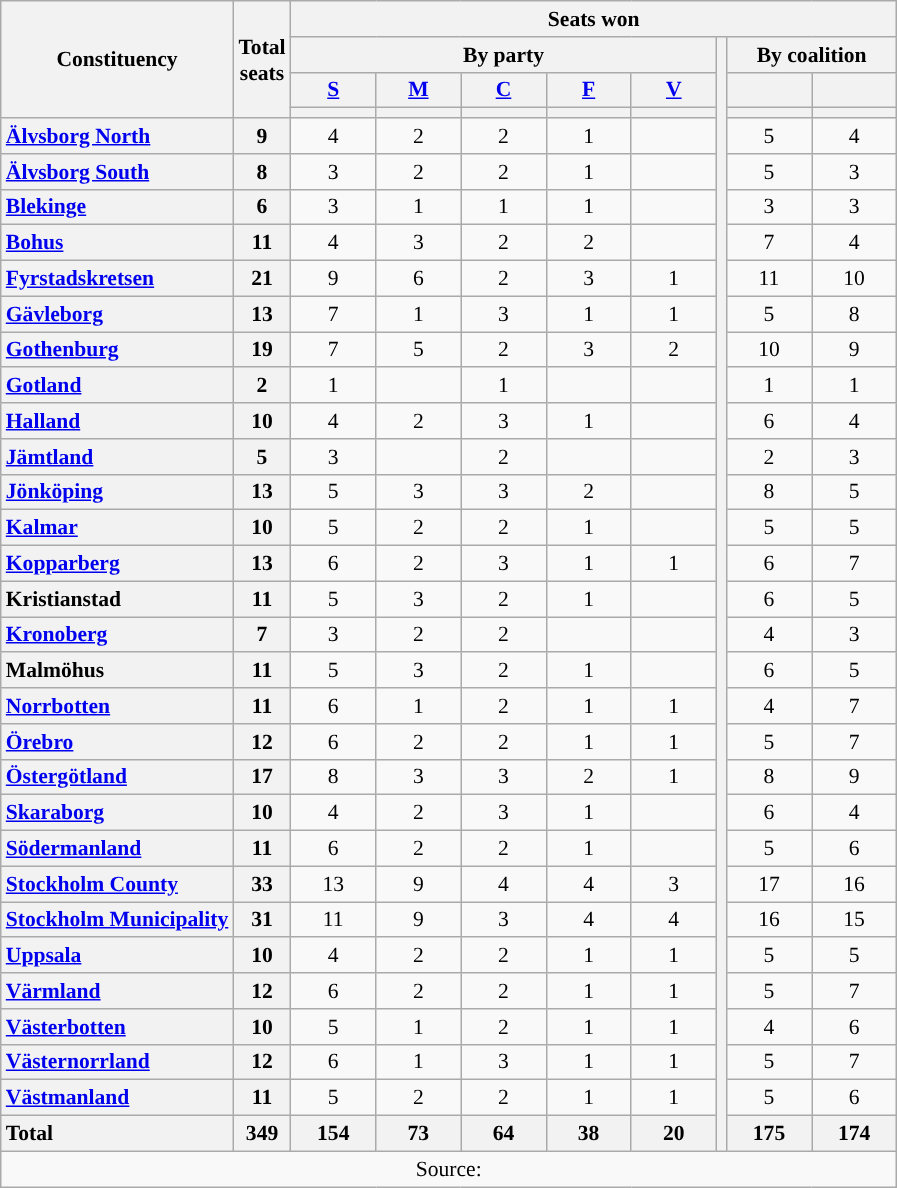<table class="wikitable" style="text-align:center; font-size: 0.9em;">
<tr>
<th rowspan="4">Constituency</th>
<th rowspan="4">Total<br>seats</th>
<th colspan="8">Seats won</th>
</tr>
<tr>
<th colspan="5">By party</th>
<th rowspan="32"></th>
<th colspan="2">By coalition</th>
</tr>
<tr>
<th class="unsortable" style="width:50px;"><a href='#'>S</a></th>
<th class="unsortable" style="width:50px;"><a href='#'>M</a></th>
<th class="unsortable" style="width:50px;"><a href='#'>C</a></th>
<th class="unsortable" style="width:50px;"><a href='#'>F</a></th>
<th class="unsortable" style="width:50px;"><a href='#'>V</a></th>
<th class="unsortable" style="width:50px;"></th>
<th class="unsortable" style="width:50px;"></th>
</tr>
<tr>
<th style="background:"></th>
<th style="background:"></th>
<th style="background:"></th>
<th style="background:"></th>
<th style="background:"></th>
<th style="background:"></th>
<th style="background:"></th>
</tr>
<tr>
<th style="text-align: left;"><a href='#'>Älvsborg North</a></th>
<th>9</th>
<td>4</td>
<td>2</td>
<td>2</td>
<td>1</td>
<td></td>
<td>5</td>
<td>4</td>
</tr>
<tr>
<th style="text-align: left;"><a href='#'>Älvsborg South</a></th>
<th>8</th>
<td>3</td>
<td>2</td>
<td>2</td>
<td>1</td>
<td></td>
<td>5</td>
<td>3</td>
</tr>
<tr>
<th style="text-align: left;"><a href='#'>Blekinge</a></th>
<th>6</th>
<td>3</td>
<td>1</td>
<td>1</td>
<td>1</td>
<td></td>
<td>3</td>
<td>3</td>
</tr>
<tr>
<th style="text-align: left;"><a href='#'>Bohus</a></th>
<th>11</th>
<td>4</td>
<td>3</td>
<td>2</td>
<td>2</td>
<td></td>
<td>7</td>
<td>4</td>
</tr>
<tr>
<th style="text-align: left;"><a href='#'>Fyrstadskretsen</a></th>
<th>21</th>
<td>9</td>
<td>6</td>
<td>2</td>
<td>3</td>
<td>1</td>
<td>11</td>
<td>10</td>
</tr>
<tr>
<th style="text-align: left;"><a href='#'>Gävleborg</a></th>
<th>13</th>
<td>7</td>
<td>1</td>
<td>3</td>
<td>1</td>
<td>1</td>
<td>5</td>
<td>8</td>
</tr>
<tr>
<th style="text-align: left;"><a href='#'>Gothenburg</a></th>
<th>19</th>
<td>7</td>
<td>5</td>
<td>2</td>
<td>3</td>
<td>2</td>
<td>10</td>
<td>9</td>
</tr>
<tr>
<th style="text-align: left;"><a href='#'>Gotland</a></th>
<th>2</th>
<td>1</td>
<td></td>
<td>1</td>
<td></td>
<td></td>
<td>1</td>
<td>1</td>
</tr>
<tr>
<th style="text-align: left;"><a href='#'>Halland</a></th>
<th>10</th>
<td>4</td>
<td>2</td>
<td>3</td>
<td>1</td>
<td></td>
<td>6</td>
<td>4</td>
</tr>
<tr>
<th style="text-align: left;"><a href='#'>Jämtland</a></th>
<th>5</th>
<td>3</td>
<td></td>
<td>2</td>
<td></td>
<td></td>
<td>2</td>
<td>3</td>
</tr>
<tr>
<th style="text-align: left;"><a href='#'>Jönköping</a></th>
<th>13</th>
<td>5</td>
<td>3</td>
<td>3</td>
<td>2</td>
<td></td>
<td>8</td>
<td>5</td>
</tr>
<tr>
<th style="text-align: left;"><a href='#'>Kalmar</a></th>
<th>10</th>
<td>5</td>
<td>2</td>
<td>2</td>
<td>1</td>
<td></td>
<td>5</td>
<td>5</td>
</tr>
<tr>
<th style="text-align: left;"><a href='#'>Kopparberg</a></th>
<th>13</th>
<td>6</td>
<td>2</td>
<td>3</td>
<td>1</td>
<td>1</td>
<td>6</td>
<td>7</td>
</tr>
<tr>
<th style="text-align: left;">Kristianstad</th>
<th>11</th>
<td>5</td>
<td>3</td>
<td>2</td>
<td>1</td>
<td></td>
<td>6</td>
<td>5</td>
</tr>
<tr>
<th style="text-align: left;"><a href='#'>Kronoberg</a></th>
<th>7</th>
<td>3</td>
<td>2</td>
<td>2</td>
<td></td>
<td></td>
<td>4</td>
<td>3</td>
</tr>
<tr>
<th style="text-align: left;">Malmöhus</th>
<th>11</th>
<td>5</td>
<td>3</td>
<td>2</td>
<td>1</td>
<td></td>
<td>6</td>
<td>5</td>
</tr>
<tr>
<th style="text-align: left;"><a href='#'>Norrbotten</a></th>
<th>11</th>
<td>6</td>
<td>1</td>
<td>2</td>
<td>1</td>
<td>1</td>
<td>4</td>
<td>7</td>
</tr>
<tr>
<th style="text-align: left;"><a href='#'>Örebro</a></th>
<th>12</th>
<td>6</td>
<td>2</td>
<td>2</td>
<td>1</td>
<td>1</td>
<td>5</td>
<td>7</td>
</tr>
<tr>
<th style="text-align: left;"><a href='#'>Östergötland</a></th>
<th>17</th>
<td>8</td>
<td>3</td>
<td>3</td>
<td>2</td>
<td>1</td>
<td>8</td>
<td>9</td>
</tr>
<tr>
<th style="text-align: left;"><a href='#'>Skaraborg</a></th>
<th>10</th>
<td>4</td>
<td>2</td>
<td>3</td>
<td>1</td>
<td></td>
<td>6</td>
<td>4</td>
</tr>
<tr>
<th style="text-align: left;"><a href='#'>Södermanland</a></th>
<th>11</th>
<td>6</td>
<td>2</td>
<td>2</td>
<td>1</td>
<td></td>
<td>5</td>
<td>6</td>
</tr>
<tr>
<th style="text-align: left;"><a href='#'>Stockholm County</a></th>
<th>33</th>
<td>13</td>
<td>9</td>
<td>4</td>
<td>4</td>
<td>3</td>
<td>17</td>
<td>16</td>
</tr>
<tr>
<th style="text-align: left;"><a href='#'>Stockholm Municipality</a></th>
<th>31</th>
<td>11</td>
<td>9</td>
<td>3</td>
<td>4</td>
<td>4</td>
<td>16</td>
<td>15</td>
</tr>
<tr>
<th style="text-align: left;"><a href='#'>Uppsala</a></th>
<th>10</th>
<td>4</td>
<td>2</td>
<td>2</td>
<td>1</td>
<td>1</td>
<td>5</td>
<td>5</td>
</tr>
<tr>
<th style="text-align: left;"><a href='#'>Värmland</a></th>
<th>12</th>
<td>6</td>
<td>2</td>
<td>2</td>
<td>1</td>
<td>1</td>
<td>5</td>
<td>7</td>
</tr>
<tr>
<th style="text-align: left;"><a href='#'>Västerbotten</a></th>
<th>10</th>
<td>5</td>
<td>1</td>
<td>2</td>
<td>1</td>
<td>1</td>
<td>4</td>
<td>6</td>
</tr>
<tr>
<th style="text-align: left;"><a href='#'>Västernorrland</a></th>
<th>12</th>
<td>6</td>
<td>1</td>
<td>3</td>
<td>1</td>
<td>1</td>
<td>5</td>
<td>7</td>
</tr>
<tr>
<th style="text-align: left;"><a href='#'>Västmanland</a></th>
<th>11</th>
<td>5</td>
<td>2</td>
<td>2</td>
<td>1</td>
<td>1</td>
<td>5</td>
<td>6</td>
</tr>
<tr>
<th style="text-align: left;">Total</th>
<th>349</th>
<th>154</th>
<th>73</th>
<th>64</th>
<th>38</th>
<th>20</th>
<th>175</th>
<th>174</th>
</tr>
<tr>
<td colspan=10>Source: </td>
</tr>
</table>
